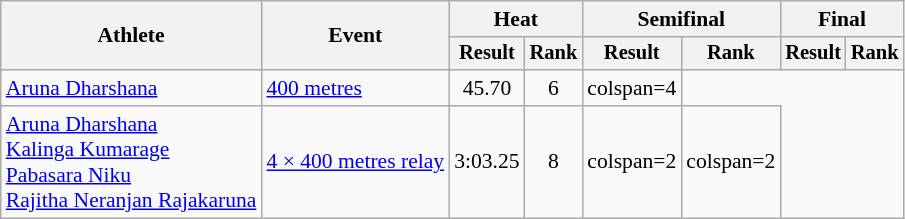<table class="wikitable" style="font-size:90%">
<tr>
<th rowspan="2">Athlete</th>
<th rowspan="2">Event</th>
<th colspan="2">Heat</th>
<th colspan="2">Semifinal</th>
<th colspan="2">Final</th>
</tr>
<tr style="font-size:95%">
<th>Result</th>
<th>Rank</th>
<th>Result</th>
<th>Rank</th>
<th>Result</th>
<th>Rank</th>
</tr>
<tr align=center>
<td align=left><a href='#'>Aruna Dharshana</a></td>
<td align=left><a href='#'>400 metres</a></td>
<td>45.70</td>
<td>6</td>
<td>colspan=4 </td>
</tr>
<tr align=center>
<td align=left><a href='#'>Aruna Dharshana</a><br><a href='#'>Kalinga Kumarage</a><br><a href='#'>Pabasara Niku</a><br><a href='#'>Rajitha Neranjan Rajakaruna</a></td>
<td align=left><a href='#'>4 × 400 metres relay</a></td>
<td>3:03.25</td>
<td>8</td>
<td>colspan=2</td>
<td>colspan=2 </td>
</tr>
</table>
